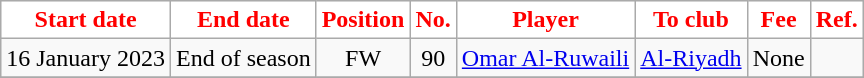<table class="wikitable sortable">
<tr>
<th style="background:white; color:red;"><strong>Start date</strong></th>
<th style="background:white; color:red;"><strong>End date</strong></th>
<th style="background:white; color:red;"><strong>Position</strong></th>
<th style="background:white; color:red;"><strong>No.</strong></th>
<th style="background:white; color:red;"><strong>Player</strong></th>
<th style="background:white; color:red;"><strong>To club</strong></th>
<th style="background:white; color:red;"><strong>Fee</strong></th>
<th style="background:white; color:red;"><strong>Ref.</strong></th>
</tr>
<tr>
<td>16 January 2023</td>
<td>End of season</td>
<td style="text-align:center;">FW</td>
<td style="text-align:center;">90</td>
<td style="text-align:left;"> <a href='#'>Omar Al-Ruwaili</a></td>
<td style="text-align:left;"> <a href='#'>Al-Riyadh</a></td>
<td>None</td>
<td></td>
</tr>
<tr>
</tr>
</table>
